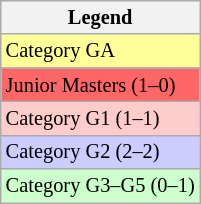<table class=wikitable style=font-size:85%>
<tr>
<th>Legend</th>
</tr>
<tr bgcolor=#ffff99>
<td>Category GA</td>
</tr>
<tr bgcolor=#ff6666>
<td>Junior Masters (1–0)</td>
</tr>
<tr bgcolor=#ffcccc>
<td>Category G1 (1–1)</td>
</tr>
<tr bgcolor=#ccccff>
<td>Category G2 (2–2)</td>
</tr>
<tr bgcolor=#ccffcc>
<td>Category G3–G5 (0–1)</td>
</tr>
</table>
